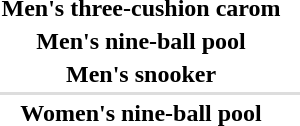<table>
<tr>
<th scope="row">Men's three-cushion carom</th>
<td></td>
<td></td>
<td></td>
</tr>
<tr>
<th scope="row">Men's nine-ball pool</th>
<td></td>
<td></td>
<td></td>
</tr>
<tr>
<th scope="row">Men's snooker</th>
<td></td>
<td></td>
<td></td>
</tr>
<tr bgcolor=#DDDDDD>
<td colspan=4></td>
</tr>
<tr>
<th scope="row">Women's nine-ball pool</th>
<td></td>
<td></td>
<td></td>
</tr>
</table>
